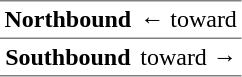<table border="1" cellspacing="0" cellpadding="3" frame="hsides" rules="rows">
<tr>
<th><span>Northbound</span></th>
<td>←  toward </td>
</tr>
<tr>
<th><span>Southbound</span></th>
<td>  toward  →</td>
</tr>
</table>
